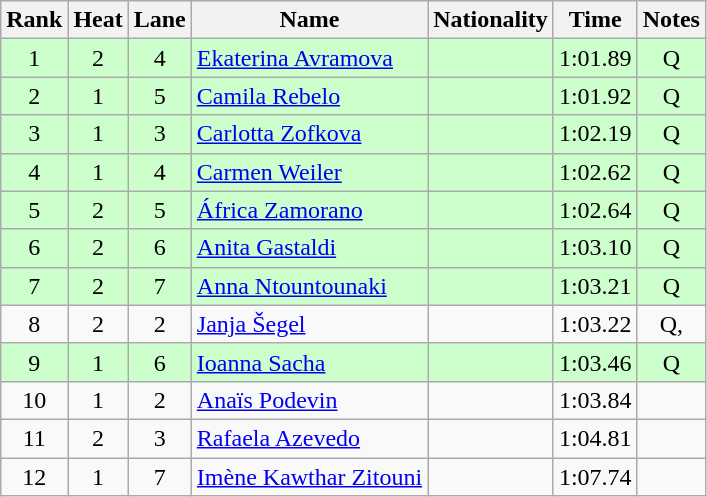<table class="wikitable sortable" style="text-align:center">
<tr>
<th>Rank</th>
<th>Heat</th>
<th>Lane</th>
<th>Name</th>
<th>Nationality</th>
<th>Time</th>
<th>Notes</th>
</tr>
<tr bgcolor=ccffcc>
<td>1</td>
<td>2</td>
<td>4</td>
<td align=left><a href='#'>Ekaterina Avramova</a></td>
<td align=left></td>
<td>1:01.89</td>
<td>Q</td>
</tr>
<tr bgcolor=ccffcc>
<td>2</td>
<td>1</td>
<td>5</td>
<td align=left><a href='#'>Camila Rebelo</a></td>
<td align=left></td>
<td>1:01.92</td>
<td>Q</td>
</tr>
<tr bgcolor=ccffcc>
<td>3</td>
<td>1</td>
<td>3</td>
<td align=left><a href='#'>Carlotta Zofkova</a></td>
<td align=left></td>
<td>1:02.19</td>
<td>Q</td>
</tr>
<tr bgcolor=ccffcc>
<td>4</td>
<td>1</td>
<td>4</td>
<td align=left><a href='#'>Carmen Weiler</a></td>
<td align=left></td>
<td>1:02.62</td>
<td>Q</td>
</tr>
<tr bgcolor=ccffcc>
<td>5</td>
<td>2</td>
<td>5</td>
<td align=left><a href='#'>África Zamorano</a></td>
<td align=left></td>
<td>1:02.64</td>
<td>Q</td>
</tr>
<tr bgcolor=ccffcc>
<td>6</td>
<td>2</td>
<td>6</td>
<td align=left><a href='#'>Anita Gastaldi</a></td>
<td align=left></td>
<td>1:03.10</td>
<td>Q</td>
</tr>
<tr bgcolor=ccffcc>
<td>7</td>
<td>2</td>
<td>7</td>
<td align=left><a href='#'>Anna Ntountounaki</a></td>
<td align=left></td>
<td>1:03.21</td>
<td>Q</td>
</tr>
<tr>
<td>8</td>
<td>2</td>
<td>2</td>
<td align=left><a href='#'>Janja Šegel</a></td>
<td align=left></td>
<td>1:03.22</td>
<td>Q, </td>
</tr>
<tr bgcolor=ccffcc>
<td>9</td>
<td>1</td>
<td>6</td>
<td align=left><a href='#'>Ioanna Sacha</a></td>
<td align=left></td>
<td>1:03.46</td>
<td>Q</td>
</tr>
<tr>
<td>10</td>
<td>1</td>
<td>2</td>
<td align=left><a href='#'>Anaïs Podevin</a></td>
<td align=left></td>
<td>1:03.84</td>
<td></td>
</tr>
<tr>
<td>11</td>
<td>2</td>
<td>3</td>
<td align=left><a href='#'>Rafaela Azevedo</a></td>
<td align=left></td>
<td>1:04.81</td>
<td></td>
</tr>
<tr>
<td>12</td>
<td>1</td>
<td>7</td>
<td align=left><a href='#'>Imène Kawthar Zitouni</a></td>
<td align=left></td>
<td>1:07.74</td>
<td></td>
</tr>
</table>
